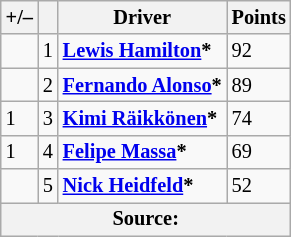<table class="wikitable" style="font-size: 85%;">
<tr>
<th>+/–</th>
<th></th>
<th>Driver</th>
<th>Points</th>
</tr>
<tr>
<td></td>
<td align="center">1</td>
<td> <strong><a href='#'>Lewis Hamilton</a>*</strong></td>
<td>92</td>
</tr>
<tr>
<td></td>
<td align="center">2</td>
<td> <strong><a href='#'>Fernando Alonso</a>*</strong></td>
<td>89</td>
</tr>
<tr>
<td> 1</td>
<td align="center">3</td>
<td> <strong><a href='#'>Kimi Räikkönen</a>*</strong></td>
<td>74</td>
</tr>
<tr>
<td> 1</td>
<td align="center">4</td>
<td> <strong><a href='#'>Felipe Massa</a>*</strong></td>
<td>69</td>
</tr>
<tr>
<td></td>
<td align="center">5</td>
<td> <strong><a href='#'>Nick Heidfeld</a>*</strong></td>
<td>52</td>
</tr>
<tr>
<th colspan=4>Source:</th>
</tr>
</table>
